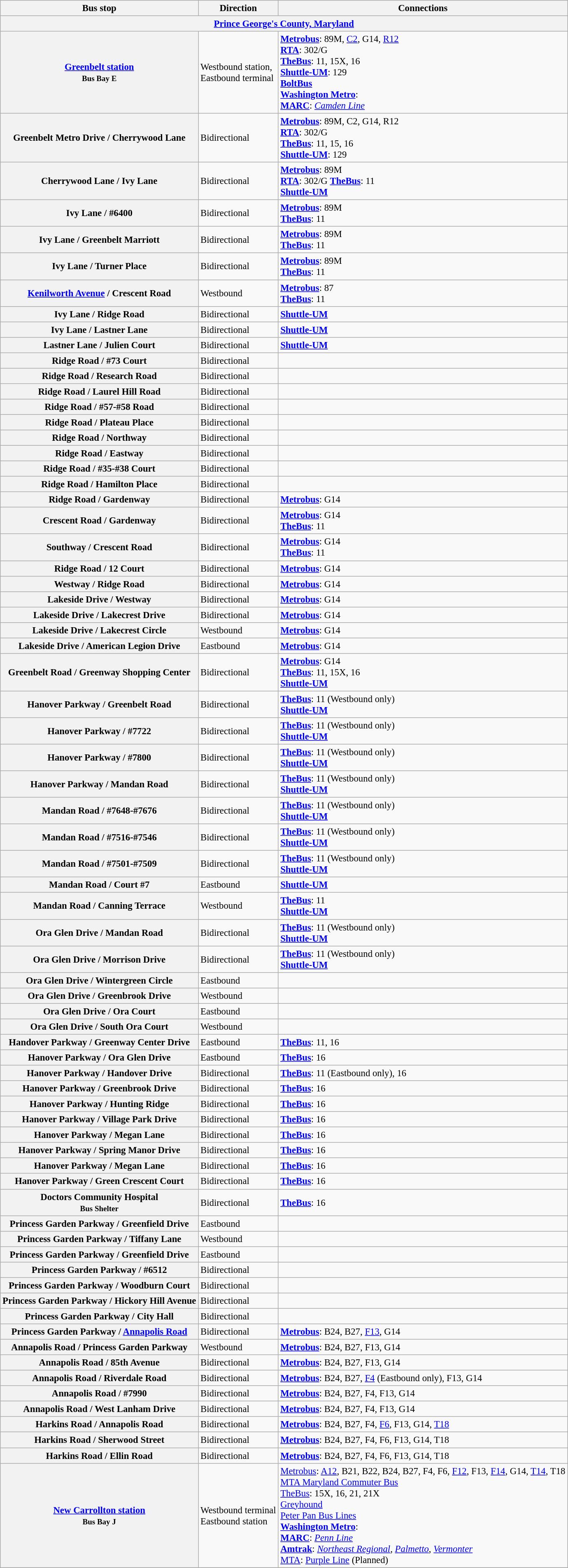<table class="wikitable collapsible collapsed" style="font-size: 95%;">
<tr>
<th>Bus stop</th>
<th>Direction</th>
<th>Connections</th>
</tr>
<tr>
<th colspan="5"><a href='#'>Prince George's County, Maryland</a></th>
</tr>
<tr>
<th><a href='#'>Greenbelt station</a><br><small>Bus Bay E</small></th>
<td>Westbound station,<br>Eastbound terminal</td>
<td> <strong><a href='#'>Metrobus</a></strong>: 89M, <a href='#'>C2</a>, G14, <a href='#'>R12</a><br> <strong><a href='#'>RTA</a></strong>: 302/G<br>  <strong><a href='#'>TheBus</a></strong>: 11, 15X, 16<br> <strong><a href='#'>Shuttle-UM</a></strong>: 129<br>  <strong><a href='#'>BoltBus</a></strong><br> <strong><a href='#'>Washington Metro</a></strong>: <br> <strong><a href='#'>MARC</a></strong>: <em><a href='#'>Camden Line</a></em></td>
</tr>
<tr>
<th>Greenbelt Metro Drive / Cherrywood Lane</th>
<td>Bidirectional</td>
<td> <strong><a href='#'>Metrobus</a></strong>: 89M, C2, G14, R12<br> <strong><a href='#'>RTA</a></strong>: 302/G<br>  <strong><a href='#'>TheBus</a></strong>: 11, 15, 16<br> <strong><a href='#'>Shuttle-UM</a></strong>: 129</td>
</tr>
<tr>
<th>Cherrywood Lane / Ivy Lane</th>
<td>Bidirectional</td>
<td> <strong><a href='#'>Metrobus</a></strong>: 89M<br> <strong><a href='#'>RTA</a></strong>: 302/G <strong><a href='#'>TheBus</a></strong>: 11<br> <strong><a href='#'>Shuttle-UM</a></strong></td>
</tr>
<tr>
<th>Ivy Lane / #6400</th>
<td>Bidirectional</td>
<td> <strong><a href='#'>Metrobus</a></strong>: 89M<br>  <strong><a href='#'>TheBus</a></strong>: 11</td>
</tr>
<tr>
<th>Ivy Lane / Greenbelt Marriott</th>
<td>Bidirectional</td>
<td> <strong><a href='#'>Metrobus</a></strong>: 89M<br>  <strong><a href='#'>TheBus</a></strong>: 11</td>
</tr>
<tr>
<th>Ivy Lane / Turner Place</th>
<td>Bidirectional</td>
<td> <strong><a href='#'>Metrobus</a></strong>: 89M<br>  <strong><a href='#'>TheBus</a></strong>: 11</td>
</tr>
<tr>
<th><a href='#'>Kenilworth Avenue</a> / Crescent Road</th>
<td>Westbound</td>
<td> <strong><a href='#'>Metrobus</a></strong>: 87<br>  <strong><a href='#'>TheBus</a></strong>: 11</td>
</tr>
<tr>
<th>Ivy Lane / Ridge Road</th>
<td>Bidirectional</td>
<td> <strong><a href='#'>Shuttle-UM</a></strong></td>
</tr>
<tr>
<th>Ivy Lane / Lastner Lane</th>
<td>Bidirectional</td>
<td> <strong><a href='#'>Shuttle-UM</a></strong></td>
</tr>
<tr>
<th>Lastner Lane / Julien Court</th>
<td>Bidirectional</td>
<td> <strong><a href='#'>Shuttle-UM</a></strong></td>
</tr>
<tr>
<th>Ridge Road / #73 Court</th>
<td>Bidirectional</td>
<td></td>
</tr>
<tr>
<th>Ridge Road / Research Road</th>
<td>Bidirectional</td>
<td></td>
</tr>
<tr>
<th>Ridge Road / Laurel Hill Road</th>
<td>Bidirectional</td>
<td></td>
</tr>
<tr>
<th>Ridge Road / #57-#58 Road</th>
<td>Bidirectional</td>
<td></td>
</tr>
<tr>
<th>Ridge Road / Plateau Place</th>
<td>Bidirectional</td>
<td></td>
</tr>
<tr>
<th>Ridge Road / Northway</th>
<td>Bidirectional</td>
<td></td>
</tr>
<tr>
<th>Ridge Road / Eastway</th>
<td>Bidirectional</td>
<td></td>
</tr>
<tr>
<th>Ridge Road / #35-#38 Court</th>
<td>Bidirectional</td>
<td></td>
</tr>
<tr>
<th>Ridge Road / Hamilton Place</th>
<td>Bidirectional</td>
<td></td>
</tr>
<tr>
<th>Ridge Road / Gardenway</th>
<td>Bidirectional</td>
<td> <strong><a href='#'>Metrobus</a></strong>: G14</td>
</tr>
<tr>
<th>Crescent Road / Gardenway</th>
<td>Bidirectional</td>
<td> <strong><a href='#'>Metrobus</a></strong>: G14<br>  <strong><a href='#'>TheBus</a></strong>: 11</td>
</tr>
<tr>
<th>Southway / Crescent Road</th>
<td>Bidirectional</td>
<td> <strong><a href='#'>Metrobus</a></strong>: G14<br>  <strong><a href='#'>TheBus</a></strong>: 11</td>
</tr>
<tr>
<th>Ridge Road / 12 Court</th>
<td>Bidirectional</td>
<td> <strong><a href='#'>Metrobus</a></strong>: G14</td>
</tr>
<tr>
<th>Westway / Ridge Road</th>
<td>Bidirectional</td>
<td> <strong><a href='#'>Metrobus</a></strong>: G14</td>
</tr>
<tr>
<th>Lakeside Drive / Westway</th>
<td>Bidirectional</td>
<td> <strong><a href='#'>Metrobus</a></strong>: G14</td>
</tr>
<tr>
<th>Lakeside Drive / Lakecrest Drive</th>
<td>Bidirectional</td>
<td> <strong><a href='#'>Metrobus</a></strong>: G14</td>
</tr>
<tr>
<th>Lakeside Drive / Lakecrest Circle</th>
<td>Westbound</td>
<td> <strong><a href='#'>Metrobus</a></strong>: G14</td>
</tr>
<tr>
<th>Lakeside Drive / American Legion Drive</th>
<td>Eastbound</td>
<td> <strong><a href='#'>Metrobus</a></strong>: G14</td>
</tr>
<tr>
<th>Greenbelt Road / Greenway Shopping Center</th>
<td>Bidirectional</td>
<td> <strong><a href='#'>Metrobus</a></strong>: G14<br>  <strong><a href='#'>TheBus</a></strong>: 11, 15X, 16<br> <strong><a href='#'>Shuttle-UM</a></strong></td>
</tr>
<tr>
<th>Hanover Parkway / Greenbelt Road</th>
<td>Bidirectional</td>
<td> <strong><a href='#'>TheBus</a></strong>: 11 (Westbound only)<br> <strong><a href='#'>Shuttle-UM</a></strong></td>
</tr>
<tr>
<th>Hanover Parkway / #7722</th>
<td>Bidirectional</td>
<td> <strong><a href='#'>TheBus</a></strong>: 11 (Westbound only)<br> <strong><a href='#'>Shuttle-UM</a></strong></td>
</tr>
<tr>
<th>Hanover Parkway / #7800</th>
<td>Bidirectional</td>
<td> <strong><a href='#'>TheBus</a></strong>: 11 (Westbound only)<br> <strong><a href='#'>Shuttle-UM</a></strong></td>
</tr>
<tr>
<th>Hanover Parkway / Mandan Road</th>
<td>Bidirectional</td>
<td> <strong><a href='#'>TheBus</a></strong>: 11 (Westbound only)<br> <strong><a href='#'>Shuttle-UM</a></strong></td>
</tr>
<tr>
<th>Mandan Road / #7648-#7676</th>
<td>Bidirectional</td>
<td> <strong><a href='#'>TheBus</a></strong>: 11 (Westbound only)<br> <strong><a href='#'>Shuttle-UM</a></strong></td>
</tr>
<tr>
<th>Mandan Road / #7516-#7546</th>
<td>Bidirectional</td>
<td> <strong><a href='#'>TheBus</a></strong>: 11 (Westbound only)<br> <strong><a href='#'>Shuttle-UM</a></strong></td>
</tr>
<tr>
<th>Mandan Road / #7501-#7509</th>
<td>Bidirectional</td>
<td> <strong><a href='#'>TheBus</a></strong>: 11 (Westbound only)<br> <strong><a href='#'>Shuttle-UM</a></strong></td>
</tr>
<tr>
<th>Mandan Road / Court #7</th>
<td>Eastbound</td>
<td> <strong><a href='#'>Shuttle-UM</a></strong></td>
</tr>
<tr>
<th>Mandan Road / Canning Terrace</th>
<td>Westbound</td>
<td> <strong><a href='#'>TheBus</a></strong>: 11<br> <strong><a href='#'>Shuttle-UM</a></strong></td>
</tr>
<tr>
<th>Ora Glen Drive / Mandan Road</th>
<td>Bidirectional</td>
<td> <strong><a href='#'>TheBus</a></strong>: 11 (Westbound only)<br> <strong><a href='#'>Shuttle-UM</a></strong></td>
</tr>
<tr>
<th>Ora Glen Drive / Morrison Drive</th>
<td>Bidirectional</td>
<td> <strong><a href='#'>TheBus</a></strong>: 11 (Westbound only)<br> <strong><a href='#'>Shuttle-UM</a></strong></td>
</tr>
<tr>
<th>Ora Glen Drive / Wintergreen Circle</th>
<td>Eastbound</td>
<td></td>
</tr>
<tr>
<th>Ora Glen Drive / Greenbrook Drive</th>
<td>Westbound</td>
<td></td>
</tr>
<tr>
<th>Ora Glen Drive / Ora Court</th>
<td>Eastbound</td>
<td></td>
</tr>
<tr>
<th>Ora Glen Drive / South Ora Court</th>
<td>Westbound</td>
<td></td>
</tr>
<tr>
<th>Handover Parkway / Greenway Center Drive</th>
<td>Eastbound</td>
<td> <strong><a href='#'>TheBus</a></strong>: 11, 16</td>
</tr>
<tr>
<th>Hanover Parkway / Ora Glen Drive</th>
<td>Eastbound</td>
<td> <strong><a href='#'>TheBus</a></strong>: 16</td>
</tr>
<tr>
<th>Hanover Parkway / Handover Drive</th>
<td>Bidirectional</td>
<td> <strong><a href='#'>TheBus</a></strong>: 11 (Eastbound only), 16</td>
</tr>
<tr>
<th>Hanover Parkway / Greenbrook Drive</th>
<td>Bidirectional</td>
<td> <strong><a href='#'>TheBus</a></strong>: 16</td>
</tr>
<tr>
<th>Hanover Parkway / Hunting Ridge</th>
<td>Bidirectional</td>
<td> <strong><a href='#'>TheBus</a></strong>: 16</td>
</tr>
<tr>
<th>Hanover Parkway / Village Park Drive</th>
<td>Bidirectional</td>
<td> <strong><a href='#'>TheBus</a></strong>: 16</td>
</tr>
<tr>
<th>Hanover Parkway / Megan Lane</th>
<td>Bidirectional</td>
<td> <strong><a href='#'>TheBus</a></strong>: 16</td>
</tr>
<tr>
<th>Hanover Parkway / Spring Manor Drive</th>
<td>Bidirectional</td>
<td> <strong><a href='#'>TheBus</a></strong>: 16</td>
</tr>
<tr>
<th>Hanover Parkway / Megan Lane</th>
<td>Bidirectional</td>
<td> <strong><a href='#'>TheBus</a></strong>: 16</td>
</tr>
<tr>
<th>Hanover Parkway / Green Crescent Court</th>
<td>Bidirectional</td>
<td> <strong><a href='#'>TheBus</a></strong>: 16</td>
</tr>
<tr>
<th>Doctors Community Hospital<br><small>Bus Shelter</small></th>
<td>Bidirectional</td>
<td> <strong><a href='#'>TheBus</a></strong>: 16</td>
</tr>
<tr>
<th>Princess Garden Parkway / Greenfield Drive</th>
<td>Eastbound</td>
<td></td>
</tr>
<tr>
<th>Princess Garden Parkway / Tiffany Lane</th>
<td>Westbound</td>
<td></td>
</tr>
<tr>
<th>Princess Garden Parkway / Greenfield Drive</th>
<td>Eastbound</td>
<td></td>
</tr>
<tr>
<th>Princess Garden Parkway / #6512</th>
<td>Bidirectional</td>
<td></td>
</tr>
<tr>
<th>Princess Garden Parkway / Woodburn Court</th>
<td>Bidirectional</td>
<td></td>
</tr>
<tr>
<th>Princess Garden Parkway / Hickory Hill Avenue</th>
<td>Bidirectional</td>
<td></td>
</tr>
<tr>
<th>Princess Garden Parkway / City Hall</th>
<td>Bidirectional</td>
<td></td>
</tr>
<tr>
<th>Princess Garden Parkway / <a href='#'>Annapolis Road</a></th>
<td>Bidirectional</td>
<td> <strong><a href='#'>Metrobus</a></strong>: B24, B27, <a href='#'>F13</a>, G14</td>
</tr>
<tr>
<th>Annapolis Road / Princess Garden Parkway</th>
<td>Westbound</td>
<td> <strong><a href='#'>Metrobus</a></strong>: B24, B27, F13, G14</td>
</tr>
<tr>
<th>Annapolis Road / 85th Avenue</th>
<td>Bidirectional</td>
<td> <strong><a href='#'>Metrobus</a></strong>: B24, B27, F13, G14</td>
</tr>
<tr>
<th>Annapolis Road / Riverdale Road</th>
<td>Bidirectional</td>
<td> <strong><a href='#'>Metrobus</a></strong>: B24, B27, <a href='#'>F4</a> (Eastbound only), F13, G14</td>
</tr>
<tr>
<th>Annapolis Road / #7990</th>
<td>Bidirectional</td>
<td> <strong><a href='#'>Metrobus</a></strong>: B24, B27, F4, F13, G14</td>
</tr>
<tr>
<th>Annapolis Road / West Lanham Drive</th>
<td>Bidirectional</td>
<td> <strong><a href='#'>Metrobus</a></strong>: B24, B27, F4, F13, G14</td>
</tr>
<tr>
<th>Harkins Road / Annapolis Road</th>
<td>Bidirectional</td>
<td> <strong><a href='#'>Metrobus</a></strong>: B24, B27, F4, <a href='#'>F6</a>, F13, G14, <a href='#'>T18</a></td>
</tr>
<tr>
<th>Harkins Road / Sherwood Street</th>
<td>Bidirectional</td>
<td> <strong><a href='#'>Metrobus</a></strong>: B24, B27, F4, F6, F13, G14, T18</td>
</tr>
<tr>
<th>Harkins Road / Ellin Road</th>
<td>Bidirectional</td>
<td> <strong><a href='#'>Metrobus</a></strong>: B24, B27, F4, F6, F13, G14, T18</td>
</tr>
<tr>
<th><a href='#'>New Carrollton station</a><br><small>Bus Bay J</small></th>
<td>Westbound terminal<br>Eastbound station</td>
<td> <a href='#'>Metrobus</a>: <a href='#'>A12</a>, B21, B22, B24, B27, F4, F6, <a href='#'>F12</a>, F13, <a href='#'>F14</a>, G14, <a href='#'>T14</a>, T18<br>  <a href='#'>MTA Maryland Commuter Bus</a><br>  <a href='#'>TheBus</a>: 15X, 16, 21, 21X<br>  <a href='#'>Greyhound</a><br>  <a href='#'>Peter Pan Bus Lines</a><br> <strong><a href='#'>Washington Metro</a></strong>: <br> <strong><a href='#'>MARC</a></strong>: <em><a href='#'>Penn Line</a></em><br> <strong><a href='#'>Amtrak</a></strong>: <em><a href='#'>Northeast Regional</a>, <a href='#'>Palmetto</a></em>, <em><a href='#'>Vermonter</a></em><br> <a href='#'>MTA</a>: <a href='#'>Purple Line</a> (Planned)</td>
</tr>
<tr>
</tr>
</table>
